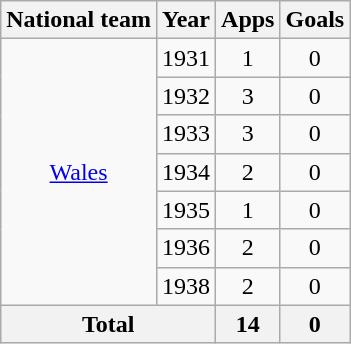<table class=wikitable style="text-align: center">
<tr>
<th>National team</th>
<th>Year</th>
<th>Apps</th>
<th>Goals</th>
</tr>
<tr>
<td rowspan=7><a href='#'>Wales</a></td>
<td>1931</td>
<td>1</td>
<td>0</td>
</tr>
<tr>
<td>1932</td>
<td>3</td>
<td>0</td>
</tr>
<tr>
<td>1933</td>
<td>3</td>
<td>0</td>
</tr>
<tr>
<td>1934</td>
<td>2</td>
<td>0</td>
</tr>
<tr>
<td>1935</td>
<td>1</td>
<td>0</td>
</tr>
<tr>
<td>1936</td>
<td>2</td>
<td>0</td>
</tr>
<tr>
<td>1938</td>
<td>2</td>
<td>0</td>
</tr>
<tr>
<th colspan=2>Total</th>
<th>14</th>
<th>0</th>
</tr>
</table>
